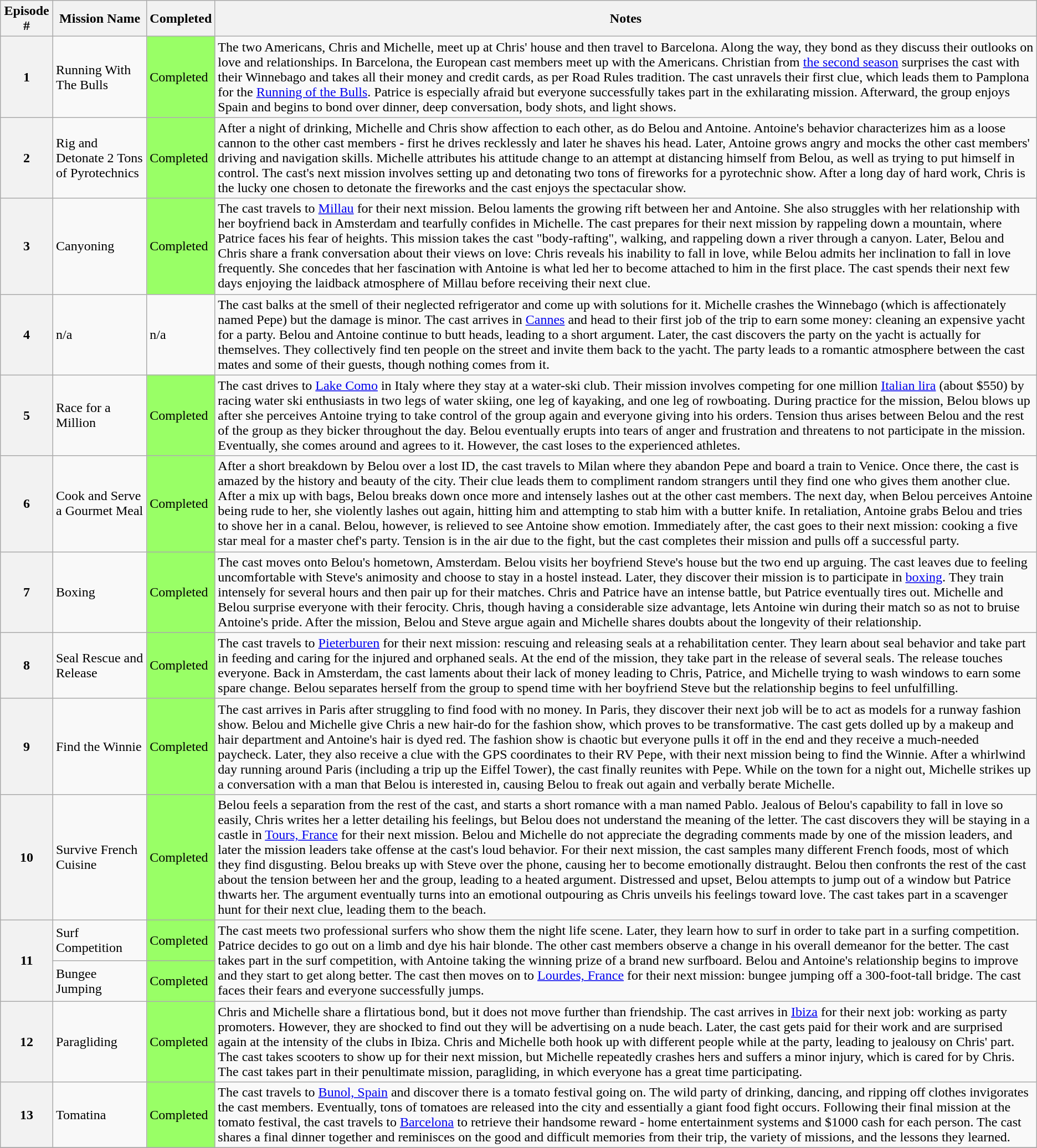<table class="wikitable">
<tr>
<th>Episode #</th>
<th>Mission Name</th>
<th>Completed</th>
<th>Notes</th>
</tr>
<tr>
<th>1</th>
<td>Running With The Bulls</td>
<td bgcolor="#99FF66">Completed</td>
<td>The two Americans, Chris and Michelle, meet up at Chris' house and then travel to Barcelona. Along the way, they bond as they discuss their outlooks on love and relationships. In Barcelona, the European cast members meet up with the Americans. Christian from <a href='#'>the second season</a> surprises the cast with their Winnebago and takes all their money and credit cards, as per Road Rules tradition. The cast unravels their first clue, which leads them to Pamplona for the <a href='#'>Running of the Bulls</a>. Patrice is especially afraid but everyone successfully takes part in the exhilarating mission. Afterward, the group enjoys Spain and begins to bond over dinner, deep conversation, body shots, and light shows.</td>
</tr>
<tr>
<th>2</th>
<td>Rig and Detonate 2 Tons of Pyrotechnics</td>
<td bgcolor="#99FF66">Completed</td>
<td>After a night of drinking, Michelle and Chris show affection to each other, as do Belou and Antoine. Antoine's behavior characterizes him as a loose cannon to the other cast members - first he drives recklessly and later he shaves his head. Later, Antoine grows angry and mocks the other cast members' driving and navigation skills. Michelle attributes his attitude change to an attempt at distancing himself from Belou, as well as trying to put himself in control. The cast's next mission involves setting up and detonating two tons of fireworks for a pyrotechnic show. After a long day of hard work, Chris is the lucky one chosen to detonate the fireworks and the cast enjoys the spectacular show.</td>
</tr>
<tr>
<th>3</th>
<td>Canyoning</td>
<td bgcolor="#99FF66">Completed</td>
<td>The cast travels to <a href='#'>Millau</a> for their next mission. Belou laments the growing rift between her and Antoine. She also struggles with her relationship with her boyfriend back in Amsterdam and tearfully confides in Michelle. The cast prepares for their next mission by rappeling down a mountain, where Patrice faces his fear of heights. This mission takes the cast "body-rafting", walking, and rappeling down a river through a canyon. Later, Belou and Chris share a frank conversation about their views on love: Chris reveals his inability to fall in love, while Belou admits her inclination to fall in love frequently. She concedes that her fascination with Antoine is what led her to become attached to him in the first place. The cast spends their next few days enjoying the laidback atmosphere of Millau before receiving their next clue.</td>
</tr>
<tr>
<th>4</th>
<td>n/a</td>
<td>n/a</td>
<td>The cast balks at the smell of their neglected refrigerator and come up with solutions for it. Michelle crashes the Winnebago (which is affectionately named Pepe) but the damage is minor. The cast arrives in <a href='#'>Cannes</a> and head to their first job of the trip to earn some money: cleaning an expensive yacht for a party. Belou and Antoine continue to butt heads, leading to a short argument. Later, the cast discovers the party on the yacht is actually for themselves. They collectively find ten people on the street and invite them back to the yacht. The party leads to a romantic atmosphere between the cast mates and some of their guests, though nothing comes from it.</td>
</tr>
<tr>
<th>5</th>
<td>Race for a Million</td>
<td bgcolor="#99FF66">Completed</td>
<td>The cast drives to <a href='#'>Lake Como</a> in Italy where they stay at a water-ski club. Their mission involves competing for one million <a href='#'>Italian lira</a> (about $550) by racing water ski enthusiasts in two legs of water skiing, one leg of kayaking, and one leg of rowboating. During practice for the mission, Belou blows up after she perceives Antoine trying to take control of the group again and everyone giving into his orders. Tension thus arises between Belou and the rest of the group as they bicker throughout the day. Belou eventually erupts into tears of anger and frustration and threatens to not participate in the mission. Eventually, she comes around and agrees to it. However, the cast loses to the experienced athletes.</td>
</tr>
<tr>
<th>6</th>
<td>Cook and Serve a Gourmet Meal</td>
<td bgcolor="#99FF66">Completed</td>
<td>After a short breakdown by Belou over a lost ID, the cast travels to Milan where they abandon Pepe and board a train to Venice. Once there, the cast is amazed by the history and beauty of the city. Their clue leads them to compliment random strangers until they find one who gives them another clue. After a mix up with bags, Belou breaks down once more and intensely lashes out at the other cast members. The next day, when Belou perceives Antoine being rude to her, she violently lashes out again, hitting him and attempting to stab him with a butter knife. In retaliation, Antoine grabs Belou and tries to shove her in a canal. Belou, however, is relieved to see Antoine show emotion. Immediately after, the cast goes to their next mission: cooking a five star meal for a master chef's party. Tension is in the air due to the fight, but the cast completes their mission and pulls off a successful party.</td>
</tr>
<tr>
<th>7</th>
<td>Boxing</td>
<td bgcolor="#99FF66">Completed</td>
<td>The cast moves onto Belou's hometown, Amsterdam. Belou visits her boyfriend Steve's house but the two end up arguing. The cast leaves due to feeling uncomfortable with Steve's animosity and choose to stay in a hostel instead. Later, they discover their mission is to participate in <a href='#'>boxing</a>. They train intensely for several hours and then pair up for their matches. Chris and Patrice have an intense battle, but Patrice eventually tires out. Michelle and Belou surprise everyone with their ferocity. Chris, though having a considerable size advantage, lets Antoine win during their match so as not to bruise Antoine's pride. After the mission, Belou and Steve argue again and Michelle shares doubts about the longevity of their relationship.</td>
</tr>
<tr>
<th>8</th>
<td>Seal Rescue and Release</td>
<td bgcolor="#99FF66">Completed</td>
<td>The cast travels to <a href='#'>Pieterburen</a> for their next mission: rescuing and releasing seals at a rehabilitation center. They learn about seal behavior and take part in feeding and caring for the injured and orphaned seals. At the end of the mission, they take part in the release of several seals. The release touches everyone. Back in Amsterdam, the cast laments about their lack of money leading to Chris, Patrice, and Michelle trying to wash windows to earn some spare change. Belou separates herself from the group to spend time with her boyfriend Steve but the relationship begins to feel unfulfilling.</td>
</tr>
<tr>
<th>9</th>
<td>Find the Winnie</td>
<td bgcolor="#99FF66">Completed</td>
<td>The cast arrives in Paris after struggling to find food with no money. In Paris, they discover their next job will be to act as models for a runway fashion show. Belou and Michelle give Chris a new hair-do for the fashion show, which proves to be transformative. The cast gets dolled up by a makeup and hair department and Antoine's hair is dyed red. The fashion show is chaotic but everyone pulls it off in the end and they receive a much-needed paycheck. Later, they also receive a clue with the GPS coordinates to their RV Pepe, with their next mission being to find the Winnie. After a whirlwind day running around Paris (including a trip up the Eiffel Tower), the cast finally reunites with Pepe. While on the town for a night out, Michelle strikes up a conversation with a man that Belou is interested in, causing Belou to freak out again and verbally berate Michelle.</td>
</tr>
<tr>
<th>10</th>
<td>Survive French Cuisine</td>
<td bgcolor="#99FF66">Completed</td>
<td>Belou feels a separation from the rest of the cast, and starts a short romance with a man named Pablo. Jealous of Belou's capability to fall in love so easily, Chris writes her a letter detailing his feelings, but Belou does not understand the meaning of the letter. The cast discovers they will be staying in a castle in <a href='#'>Tours, France</a> for their next mission. Belou and Michelle do not appreciate the degrading comments made by one of the mission leaders, and later the mission leaders take offense at the cast's loud behavior. For their next mission, the cast samples many different French foods, most of which they find disgusting. Belou breaks up with Steve over the phone, causing her to become emotionally distraught. Belou then confronts the rest of the cast about the tension between her and the group, leading to a heated argument. Distressed and upset, Belou attempts to jump out of a window but Patrice thwarts her. The argument eventually turns into an emotional outpouring as Chris unveils his feelings toward love. The cast takes part in a scavenger hunt for their next clue, leading them to the beach.</td>
</tr>
<tr>
<th rowspan="2">11</th>
<td>Surf Competition</td>
<td bgcolor="#99FF66">Completed</td>
<td rowspan="2">The cast meets two professional surfers who show them the night life scene. Later, they learn how to surf in order to take part in a surfing competition. Patrice decides to go out on a limb and dye his hair blonde. The other cast members observe a change in his overall demeanor for the better. The cast takes part in the surf competition, with Antoine taking the winning prize of a brand new surfboard. Belou and Antoine's relationship begins to improve and they start to get along better. The cast then moves on to <a href='#'>Lourdes, France</a> for their next mission: bungee jumping off a 300-foot-tall bridge. The cast faces their fears and everyone successfully jumps.</td>
</tr>
<tr>
<td>Bungee Jumping</td>
<td bgcolor="#99FF66">Completed</td>
</tr>
<tr>
<th>12</th>
<td>Paragliding</td>
<td bgcolor="#99FF66">Completed</td>
<td>Chris and Michelle share a flirtatious bond, but it does not move further than friendship. The cast arrives in <a href='#'>Ibiza</a> for their next job: working as party promoters. However, they are shocked to find out they will be advertising on a nude beach. Later, the cast gets paid for their work and are surprised again at the intensity of the clubs in Ibiza. Chris and Michelle both hook up with different people while at the party, leading to jealousy on Chris' part. The cast takes scooters to show up for their next mission, but Michelle repeatedly crashes hers and suffers a minor injury, which is cared for by Chris. The cast takes part in their penultimate mission, paragliding, in which everyone has a great time participating.</td>
</tr>
<tr>
<th>13</th>
<td>Tomatina</td>
<td bgcolor="#99FF66">Completed</td>
<td>The cast travels to <a href='#'>Bunol, Spain</a> and discover there is a tomato festival going on. The wild party of drinking, dancing, and ripping off clothes invigorates the cast members. Eventually, tons of tomatoes are released into the city and essentially a giant food fight occurs. Following their final mission at the tomato festival, the cast travels to <a href='#'>Barcelona</a> to retrieve their handsome reward - home entertainment systems and $1000 cash for each person. The cast shares a final dinner together and reminisces on the good and difficult memories from their trip, the variety of missions, and the lessons they learned.</td>
</tr>
<tr>
</tr>
</table>
